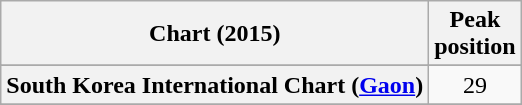<table class="wikitable sortable plainrowheaders" style="text-align:center">
<tr>
<th scope="col">Chart (2015)</th>
<th scope="col">Peak<br>position</th>
</tr>
<tr>
</tr>
<tr>
</tr>
<tr>
</tr>
<tr>
<th scope="row">South Korea International Chart (<a href='#'>Gaon</a>)</th>
<td>29</td>
</tr>
<tr>
</tr>
</table>
